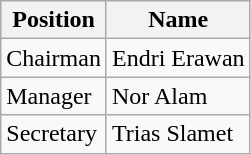<table class="wikitable">
<tr>
<th>Position</th>
<th>Name</th>
</tr>
<tr>
<td>Chairman</td>
<td> Endri Erawan</td>
</tr>
<tr>
<td>Manager</td>
<td> Nor Alam</td>
</tr>
<tr>
<td>Secretary</td>
<td> Trias Slamet</td>
</tr>
</table>
